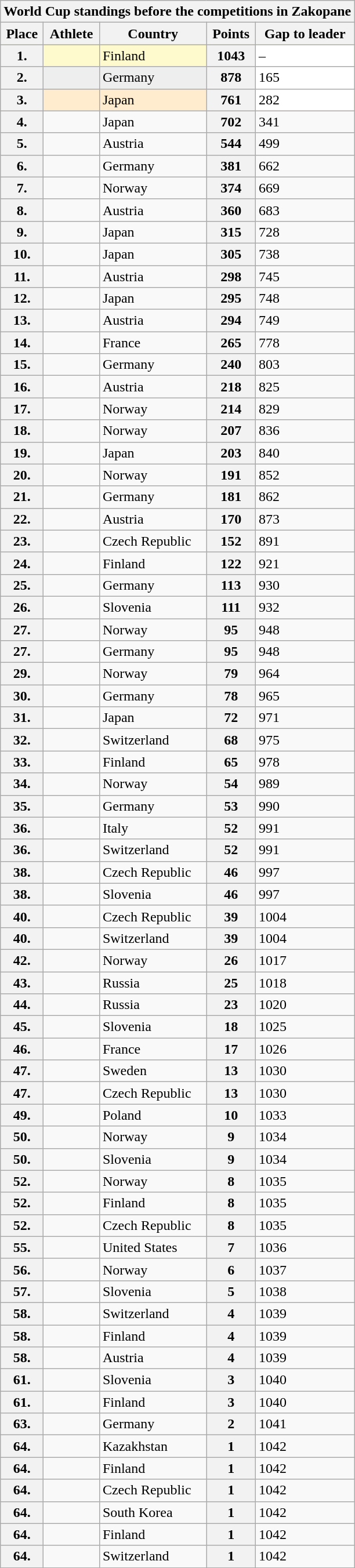<table class="wikitable">
<tr>
<th colspan="5">World Cup standings before the competitions in Zakopane</th>
</tr>
<tr>
<th>Place</th>
<th>Athlete</th>
<th>Country</th>
<th>Points</th>
<th>Gap to leader</th>
</tr>
<tr bgcolor="FFFACD">
<th>1.</th>
<td></td>
<td>Finland</td>
<th>1043</th>
<td bgcolor="white">–</td>
</tr>
<tr bgcolor="eeeeee">
<th>2.</th>
<td></td>
<td>Germany</td>
<th>878</th>
<td bgcolor="white">165</td>
</tr>
<tr bgcolor="ffebcd">
<th>3.</th>
<td></td>
<td>Japan</td>
<th>761</th>
<td bgcolor="white">282</td>
</tr>
<tr>
<th>4.</th>
<td></td>
<td>Japan</td>
<th>702</th>
<td>341</td>
</tr>
<tr>
<th>5.</th>
<td></td>
<td>Austria</td>
<th>544</th>
<td>499</td>
</tr>
<tr>
<th>6.</th>
<td></td>
<td>Germany</td>
<th>381</th>
<td>662</td>
</tr>
<tr>
<th>7.</th>
<td></td>
<td>Norway</td>
<th>374</th>
<td>669</td>
</tr>
<tr>
<th>8.</th>
<td></td>
<td>Austria</td>
<th>360</th>
<td>683</td>
</tr>
<tr>
<th>9.</th>
<td></td>
<td>Japan</td>
<th>315</th>
<td>728</td>
</tr>
<tr>
<th>10.</th>
<td></td>
<td>Japan</td>
<th>305</th>
<td>738</td>
</tr>
<tr>
<th>11.</th>
<td></td>
<td>Austria</td>
<th>298</th>
<td>745</td>
</tr>
<tr>
<th>12.</th>
<td></td>
<td>Japan</td>
<th>295</th>
<td>748</td>
</tr>
<tr>
<th>13.</th>
<td></td>
<td>Austria</td>
<th>294</th>
<td>749</td>
</tr>
<tr>
<th>14.</th>
<td></td>
<td>France</td>
<th>265</th>
<td>778</td>
</tr>
<tr>
<th>15.</th>
<td></td>
<td>Germany</td>
<th>240</th>
<td>803</td>
</tr>
<tr>
<th>16.</th>
<td></td>
<td>Austria</td>
<th>218</th>
<td>825</td>
</tr>
<tr>
<th>17.</th>
<td></td>
<td>Norway</td>
<th>214</th>
<td>829</td>
</tr>
<tr>
<th>18.</th>
<td></td>
<td>Norway</td>
<th>207</th>
<td>836</td>
</tr>
<tr>
<th>19.</th>
<td></td>
<td>Japan</td>
<th>203</th>
<td>840</td>
</tr>
<tr>
<th>20.</th>
<td></td>
<td>Norway</td>
<th>191</th>
<td>852</td>
</tr>
<tr>
<th>21.</th>
<td></td>
<td>Germany</td>
<th>181</th>
<td>862</td>
</tr>
<tr>
<th>22.</th>
<td></td>
<td>Austria</td>
<th>170</th>
<td>873</td>
</tr>
<tr>
<th>23.</th>
<td></td>
<td>Czech Republic</td>
<th>152</th>
<td>891</td>
</tr>
<tr>
<th>24.</th>
<td></td>
<td>Finland</td>
<th>122</th>
<td>921</td>
</tr>
<tr>
<th>25.</th>
<td></td>
<td>Germany</td>
<th>113</th>
<td>930</td>
</tr>
<tr>
<th>26.</th>
<td></td>
<td>Slovenia</td>
<th>111</th>
<td>932</td>
</tr>
<tr>
<th>27.</th>
<td></td>
<td>Norway</td>
<th>95</th>
<td>948</td>
</tr>
<tr>
<th>27.</th>
<td></td>
<td>Germany</td>
<th>95</th>
<td>948</td>
</tr>
<tr>
<th>29.</th>
<td></td>
<td>Norway</td>
<th>79</th>
<td>964</td>
</tr>
<tr>
<th>30.</th>
<td></td>
<td>Germany</td>
<th>78</th>
<td>965</td>
</tr>
<tr>
<th>31.</th>
<td></td>
<td>Japan</td>
<th>72</th>
<td>971</td>
</tr>
<tr>
<th>32.</th>
<td></td>
<td>Switzerland</td>
<th>68</th>
<td>975</td>
</tr>
<tr>
<th>33.</th>
<td></td>
<td>Finland</td>
<th>65</th>
<td>978</td>
</tr>
<tr>
<th>34.</th>
<td></td>
<td>Norway</td>
<th>54</th>
<td>989</td>
</tr>
<tr>
<th>35.</th>
<td></td>
<td>Germany</td>
<th>53</th>
<td>990</td>
</tr>
<tr>
<th>36.</th>
<td></td>
<td>Italy</td>
<th>52</th>
<td>991</td>
</tr>
<tr>
<th>36.</th>
<td></td>
<td>Switzerland</td>
<th>52</th>
<td>991</td>
</tr>
<tr>
<th>38.</th>
<td></td>
<td>Czech Republic</td>
<th>46</th>
<td>997</td>
</tr>
<tr>
<th>38.</th>
<td></td>
<td>Slovenia</td>
<th>46</th>
<td>997</td>
</tr>
<tr>
<th>40.</th>
<td></td>
<td>Czech Republic</td>
<th>39</th>
<td>1004</td>
</tr>
<tr>
<th>40.</th>
<td></td>
<td>Switzerland</td>
<th>39</th>
<td>1004</td>
</tr>
<tr>
<th>42.</th>
<td></td>
<td>Norway</td>
<th>26</th>
<td>1017</td>
</tr>
<tr>
<th>43.</th>
<td></td>
<td>Russia</td>
<th>25</th>
<td>1018</td>
</tr>
<tr>
<th>44.</th>
<td></td>
<td>Russia</td>
<th>23</th>
<td>1020</td>
</tr>
<tr>
<th>45.</th>
<td></td>
<td>Slovenia</td>
<th>18</th>
<td>1025</td>
</tr>
<tr>
<th>46.</th>
<td></td>
<td>France</td>
<th>17</th>
<td>1026</td>
</tr>
<tr>
<th>47.</th>
<td></td>
<td>Sweden</td>
<th>13</th>
<td>1030</td>
</tr>
<tr>
<th>47.</th>
<td></td>
<td>Czech Republic</td>
<th>13</th>
<td>1030</td>
</tr>
<tr>
<th>49.</th>
<td></td>
<td>Poland</td>
<th>10</th>
<td>1033</td>
</tr>
<tr>
<th>50.</th>
<td></td>
<td>Norway</td>
<th>9</th>
<td>1034</td>
</tr>
<tr>
<th>50.</th>
<td></td>
<td>Slovenia</td>
<th>9</th>
<td>1034</td>
</tr>
<tr>
<th>52.</th>
<td></td>
<td>Norway</td>
<th>8</th>
<td>1035</td>
</tr>
<tr>
<th>52.</th>
<td></td>
<td>Finland</td>
<th>8</th>
<td>1035</td>
</tr>
<tr>
<th>52.</th>
<td></td>
<td>Czech Republic</td>
<th>8</th>
<td>1035</td>
</tr>
<tr>
<th>55.</th>
<td></td>
<td>United States</td>
<th>7</th>
<td>1036</td>
</tr>
<tr>
<th>56.</th>
<td></td>
<td>Norway</td>
<th>6</th>
<td>1037</td>
</tr>
<tr>
<th>57.</th>
<td></td>
<td>Slovenia</td>
<th>5</th>
<td>1038</td>
</tr>
<tr>
<th>58.</th>
<td></td>
<td>Switzerland</td>
<th>4</th>
<td>1039</td>
</tr>
<tr>
<th>58.</th>
<td></td>
<td>Finland</td>
<th>4</th>
<td>1039</td>
</tr>
<tr>
<th>58.</th>
<td></td>
<td>Austria</td>
<th>4</th>
<td>1039</td>
</tr>
<tr>
<th>61.</th>
<td></td>
<td>Slovenia</td>
<th>3</th>
<td>1040</td>
</tr>
<tr>
<th>61.</th>
<td></td>
<td>Finland</td>
<th>3</th>
<td>1040</td>
</tr>
<tr>
<th>63.</th>
<td></td>
<td>Germany</td>
<th>2</th>
<td>1041</td>
</tr>
<tr>
<th>64.</th>
<td></td>
<td>Kazakhstan</td>
<th>1</th>
<td>1042</td>
</tr>
<tr>
<th>64.</th>
<td></td>
<td>Finland</td>
<th>1</th>
<td>1042</td>
</tr>
<tr>
<th>64.</th>
<td></td>
<td>Czech Republic</td>
<th>1</th>
<td>1042</td>
</tr>
<tr>
<th>64.</th>
<td></td>
<td>South Korea</td>
<th>1</th>
<td>1042</td>
</tr>
<tr>
<th>64.</th>
<td></td>
<td>Finland</td>
<th>1</th>
<td>1042</td>
</tr>
<tr>
<th>64.</th>
<td></td>
<td>Switzerland</td>
<th>1</th>
<td>1042</td>
</tr>
</table>
